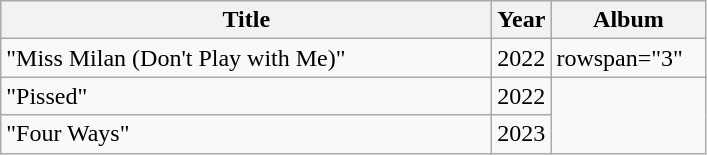<table class="wikitable plainrowheaders" style="text-align:left;">
<tr>
<th scope="col"  style="width:20em;">Title</th>
<th scope="col"  style="width:2em;">Year</th>
<th scope="col"  style="width:6em;">Album</th>
</tr>
<tr>
<td scope="row">"Miss Milan (Don't Play with Me)"</td>
<td>2022</td>
<td>rowspan="3" </td>
</tr>
<tr>
<td>"Pissed"</td>
<td>2022</td>
</tr>
<tr>
<td>"Four Ways"</td>
<td>2023</td>
</tr>
</table>
